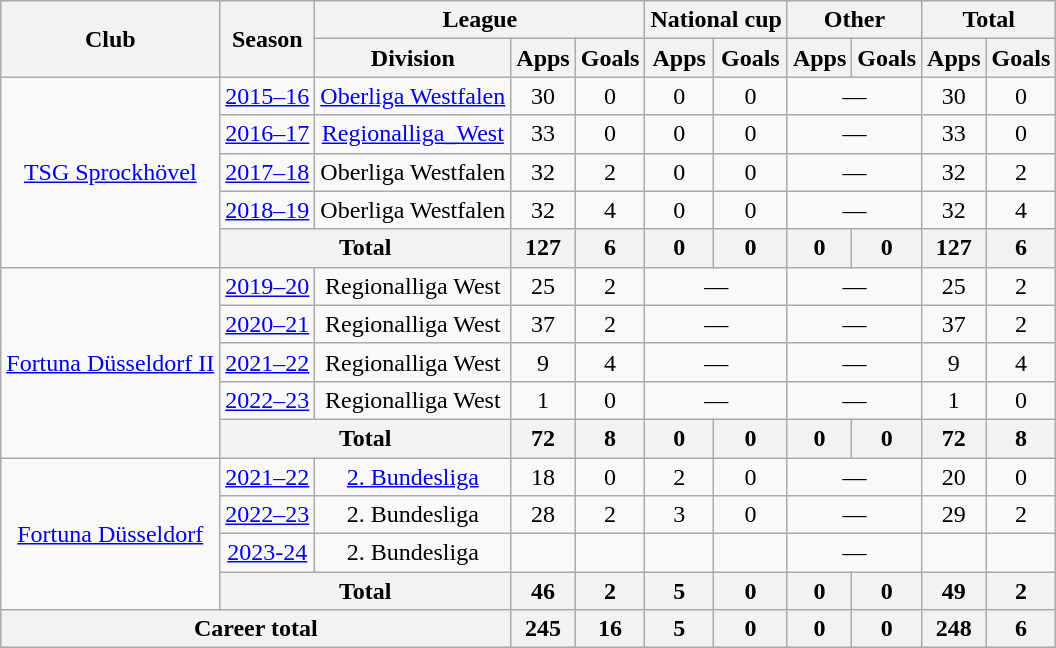<table class="wikitable" style="text-align:center">
<tr>
<th rowspan="2">Club</th>
<th rowspan="2">Season</th>
<th colspan="3">League</th>
<th colspan="2">National cup</th>
<th colspan="2">Other</th>
<th colspan="2">Total</th>
</tr>
<tr>
<th>Division</th>
<th>Apps</th>
<th>Goals</th>
<th>Apps</th>
<th>Goals</th>
<th>Apps</th>
<th>Goals</th>
<th>Apps</th>
<th>Goals</th>
</tr>
<tr>
<td rowspan="5"><a href='#'>TSG Sprockhövel</a></td>
<td><a href='#'>2015–16</a></td>
<td><a href='#'>Oberliga Westfalen</a></td>
<td>30</td>
<td>0</td>
<td>0</td>
<td>0</td>
<td colspan="2">—</td>
<td>30</td>
<td>0</td>
</tr>
<tr>
<td><a href='#'>2016–17</a></td>
<td><a href='#'>Regionalliga_West</a></td>
<td>33</td>
<td>0</td>
<td>0</td>
<td>0</td>
<td colspan="2">—</td>
<td>33</td>
<td>0</td>
</tr>
<tr>
<td><a href='#'>2017–18</a></td>
<td>Oberliga Westfalen</td>
<td>32</td>
<td>2</td>
<td>0</td>
<td>0</td>
<td colspan="2">—</td>
<td>32</td>
<td>2</td>
</tr>
<tr>
<td><a href='#'>2018–19</a></td>
<td>Oberliga Westfalen</td>
<td>32</td>
<td>4</td>
<td>0</td>
<td>0</td>
<td colspan="2">—</td>
<td>32</td>
<td>4</td>
</tr>
<tr>
<th colspan="2">Total</th>
<th>127</th>
<th>6</th>
<th>0</th>
<th>0</th>
<th>0</th>
<th>0</th>
<th>127</th>
<th>6</th>
</tr>
<tr>
<td rowspan="5"><a href='#'>Fortuna Düsseldorf II</a></td>
<td><a href='#'>2019–20</a></td>
<td>Regionalliga West</td>
<td>25</td>
<td>2</td>
<td colspan="2">—</td>
<td colspan="2">—</td>
<td>25</td>
<td>2</td>
</tr>
<tr>
<td><a href='#'>2020–21</a></td>
<td>Regionalliga West</td>
<td>37</td>
<td>2</td>
<td colspan="2">—</td>
<td colspan="2">—</td>
<td>37</td>
<td>2</td>
</tr>
<tr>
<td><a href='#'>2021–22</a></td>
<td>Regionalliga West</td>
<td>9</td>
<td>4</td>
<td colspan="2">—</td>
<td colspan="2">—</td>
<td>9</td>
<td>4</td>
</tr>
<tr>
<td><a href='#'>2022–23</a></td>
<td>Regionalliga West</td>
<td>1</td>
<td>0</td>
<td colspan="2">—</td>
<td colspan="2">—</td>
<td>1</td>
<td>0</td>
</tr>
<tr>
<th colspan="2">Total</th>
<th>72</th>
<th>8</th>
<th>0</th>
<th>0</th>
<th>0</th>
<th>0</th>
<th>72</th>
<th>8</th>
</tr>
<tr>
<td rowspan="4"><a href='#'>Fortuna Düsseldorf</a></td>
<td><a href='#'>2021–22</a></td>
<td><a href='#'>2. Bundesliga</a></td>
<td>18</td>
<td>0</td>
<td>2</td>
<td>0</td>
<td colspan="2">—</td>
<td>20</td>
<td>0</td>
</tr>
<tr>
<td><a href='#'>2022–23</a></td>
<td>2. Bundesliga</td>
<td>28</td>
<td>2</td>
<td>3</td>
<td>0</td>
<td colspan="2">—</td>
<td>29</td>
<td>2</td>
</tr>
<tr>
<td><a href='#'>2023-24</a></td>
<td>2. Bundesliga</td>
<td></td>
<td></td>
<td></td>
<td></td>
<td colspan="2">—</td>
<td></td>
<td></td>
</tr>
<tr>
<th colspan="2">Total</th>
<th>46</th>
<th>2</th>
<th>5</th>
<th>0</th>
<th>0</th>
<th>0</th>
<th>49</th>
<th>2</th>
</tr>
<tr>
<th colspan="3">Career total</th>
<th>245</th>
<th>16</th>
<th>5</th>
<th>0</th>
<th>0</th>
<th>0</th>
<th>248</th>
<th>6</th>
</tr>
</table>
